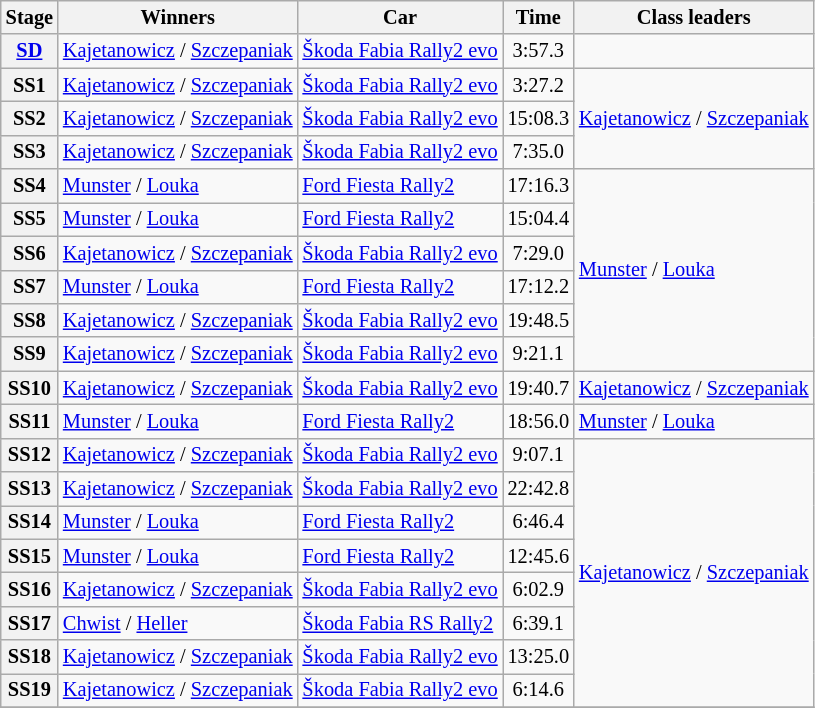<table class="wikitable" style="font-size:85%">
<tr>
<th>Stage</th>
<th>Winners</th>
<th>Car</th>
<th>Time</th>
<th>Class leaders</th>
</tr>
<tr>
<th><a href='#'>SD</a></th>
<td><a href='#'>Kajetanowicz</a> / <a href='#'>Szczepaniak</a></td>
<td><a href='#'>Škoda Fabia Rally2 evo</a></td>
<td align="center">3:57.3</td>
<td></td>
</tr>
<tr>
<th>SS1</th>
<td><a href='#'>Kajetanowicz</a> / <a href='#'>Szczepaniak</a></td>
<td><a href='#'>Škoda Fabia Rally2 evo</a></td>
<td align="center">3:27.2</td>
<td rowspan="3"><a href='#'>Kajetanowicz</a> / <a href='#'>Szczepaniak</a></td>
</tr>
<tr>
<th>SS2</th>
<td><a href='#'>Kajetanowicz</a> / <a href='#'>Szczepaniak</a></td>
<td><a href='#'>Škoda Fabia Rally2 evo</a></td>
<td align="center">15:08.3</td>
</tr>
<tr>
<th>SS3</th>
<td><a href='#'>Kajetanowicz</a> / <a href='#'>Szczepaniak</a></td>
<td><a href='#'>Škoda Fabia Rally2 evo</a></td>
<td align="center">7:35.0</td>
</tr>
<tr>
<th>SS4</th>
<td><a href='#'>Munster</a> / <a href='#'>Louka</a></td>
<td><a href='#'>Ford Fiesta Rally2</a></td>
<td align="center">17:16.3</td>
<td rowspan="6"><a href='#'>Munster</a> / <a href='#'>Louka</a></td>
</tr>
<tr>
<th>SS5</th>
<td><a href='#'>Munster</a> / <a href='#'>Louka</a></td>
<td><a href='#'>Ford Fiesta Rally2</a></td>
<td align="center">15:04.4</td>
</tr>
<tr>
<th>SS6</th>
<td><a href='#'>Kajetanowicz</a> / <a href='#'>Szczepaniak</a></td>
<td><a href='#'>Škoda Fabia Rally2 evo</a></td>
<td align="center">7:29.0</td>
</tr>
<tr>
<th>SS7</th>
<td><a href='#'>Munster</a> / <a href='#'>Louka</a></td>
<td><a href='#'>Ford Fiesta Rally2</a></td>
<td align="center">17:12.2</td>
</tr>
<tr>
<th>SS8</th>
<td><a href='#'>Kajetanowicz</a> / <a href='#'>Szczepaniak</a></td>
<td><a href='#'>Škoda Fabia Rally2 evo</a></td>
<td align="center">19:48.5</td>
</tr>
<tr>
<th>SS9</th>
<td><a href='#'>Kajetanowicz</a> / <a href='#'>Szczepaniak</a></td>
<td><a href='#'>Škoda Fabia Rally2 evo</a></td>
<td align="center">9:21.1</td>
</tr>
<tr>
<th>SS10</th>
<td><a href='#'>Kajetanowicz</a> / <a href='#'>Szczepaniak</a></td>
<td><a href='#'>Škoda Fabia Rally2 evo</a></td>
<td align="center">19:40.7</td>
<td><a href='#'>Kajetanowicz</a> / <a href='#'>Szczepaniak</a></td>
</tr>
<tr>
<th>SS11</th>
<td><a href='#'>Munster</a> / <a href='#'>Louka</a></td>
<td><a href='#'>Ford Fiesta Rally2</a></td>
<td align="center">18:56.0</td>
<td><a href='#'>Munster</a> / <a href='#'>Louka</a></td>
</tr>
<tr>
<th>SS12</th>
<td><a href='#'>Kajetanowicz</a> / <a href='#'>Szczepaniak</a></td>
<td><a href='#'>Škoda Fabia Rally2 evo</a></td>
<td align="center">9:07.1</td>
<td rowspan="8"><a href='#'>Kajetanowicz</a> / <a href='#'>Szczepaniak</a></td>
</tr>
<tr>
<th>SS13</th>
<td><a href='#'>Kajetanowicz</a> / <a href='#'>Szczepaniak</a></td>
<td><a href='#'>Škoda Fabia Rally2 evo</a></td>
<td align="center">22:42.8</td>
</tr>
<tr>
<th>SS14</th>
<td><a href='#'>Munster</a> / <a href='#'>Louka</a></td>
<td><a href='#'>Ford Fiesta Rally2</a></td>
<td align="center">6:46.4</td>
</tr>
<tr>
<th>SS15</th>
<td><a href='#'>Munster</a> / <a href='#'>Louka</a></td>
<td><a href='#'>Ford Fiesta Rally2</a></td>
<td align="center">12:45.6</td>
</tr>
<tr>
<th>SS16</th>
<td><a href='#'>Kajetanowicz</a> / <a href='#'>Szczepaniak</a></td>
<td><a href='#'>Škoda Fabia Rally2 evo</a></td>
<td align="center">6:02.9</td>
</tr>
<tr>
<th>SS17</th>
<td><a href='#'>Chwist</a> / <a href='#'>Heller</a></td>
<td><a href='#'>Škoda Fabia RS Rally2</a></td>
<td align="center">6:39.1</td>
</tr>
<tr>
<th>SS18</th>
<td><a href='#'>Kajetanowicz</a> / <a href='#'>Szczepaniak</a></td>
<td><a href='#'>Škoda Fabia Rally2 evo</a></td>
<td align="center">13:25.0</td>
</tr>
<tr>
<th>SS19</th>
<td><a href='#'>Kajetanowicz</a> / <a href='#'>Szczepaniak</a></td>
<td><a href='#'>Škoda Fabia Rally2 evo</a></td>
<td align="center">6:14.6</td>
</tr>
<tr>
</tr>
</table>
